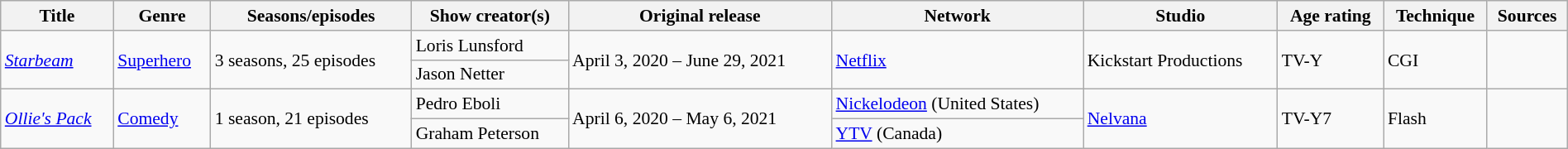<table class="wikitable sortable" style="text-align: left; font-size:90%; width:100%;">
<tr>
<th>Title</th>
<th>Genre</th>
<th>Seasons/episodes</th>
<th>Show creator(s)</th>
<th>Original release</th>
<th>Network</th>
<th>Studio</th>
<th>Age rating</th>
<th>Technique</th>
<th>Sources</th>
</tr>
<tr>
<td rowspan="2"><em><a href='#'>Starbeam</a></em></td>
<td rowspan="2"><a href='#'>Superhero</a></td>
<td rowspan="2">3 seasons, 25 episodes</td>
<td>Loris Lunsford</td>
<td rowspan="2">April 3, 2020 – June 29, 2021</td>
<td rowspan="2"><a href='#'>Netflix</a></td>
<td rowspan="2">Kickstart Productions</td>
<td rowspan="2">TV-Y</td>
<td rowspan="2">CGI</td>
<td rowspan="2"></td>
</tr>
<tr>
<td>Jason Netter</td>
</tr>
<tr>
<td rowspan="2"><em><a href='#'>Ollie's Pack</a></em></td>
<td rowspan="2"><a href='#'>Comedy</a></td>
<td rowspan="2">1 season, 21 episodes</td>
<td>Pedro Eboli</td>
<td rowspan="2">April 6, 2020 – May 6, 2021</td>
<td><a href='#'>Nickelodeon</a> (United States)</td>
<td rowspan="2"><a href='#'>Nelvana</a></td>
<td rowspan="2">TV-Y7</td>
<td rowspan="2">Flash</td>
<td rowspan="2"></td>
</tr>
<tr>
<td>Graham Peterson</td>
<td><a href='#'>YTV</a> (Canada)</td>
</tr>
</table>
